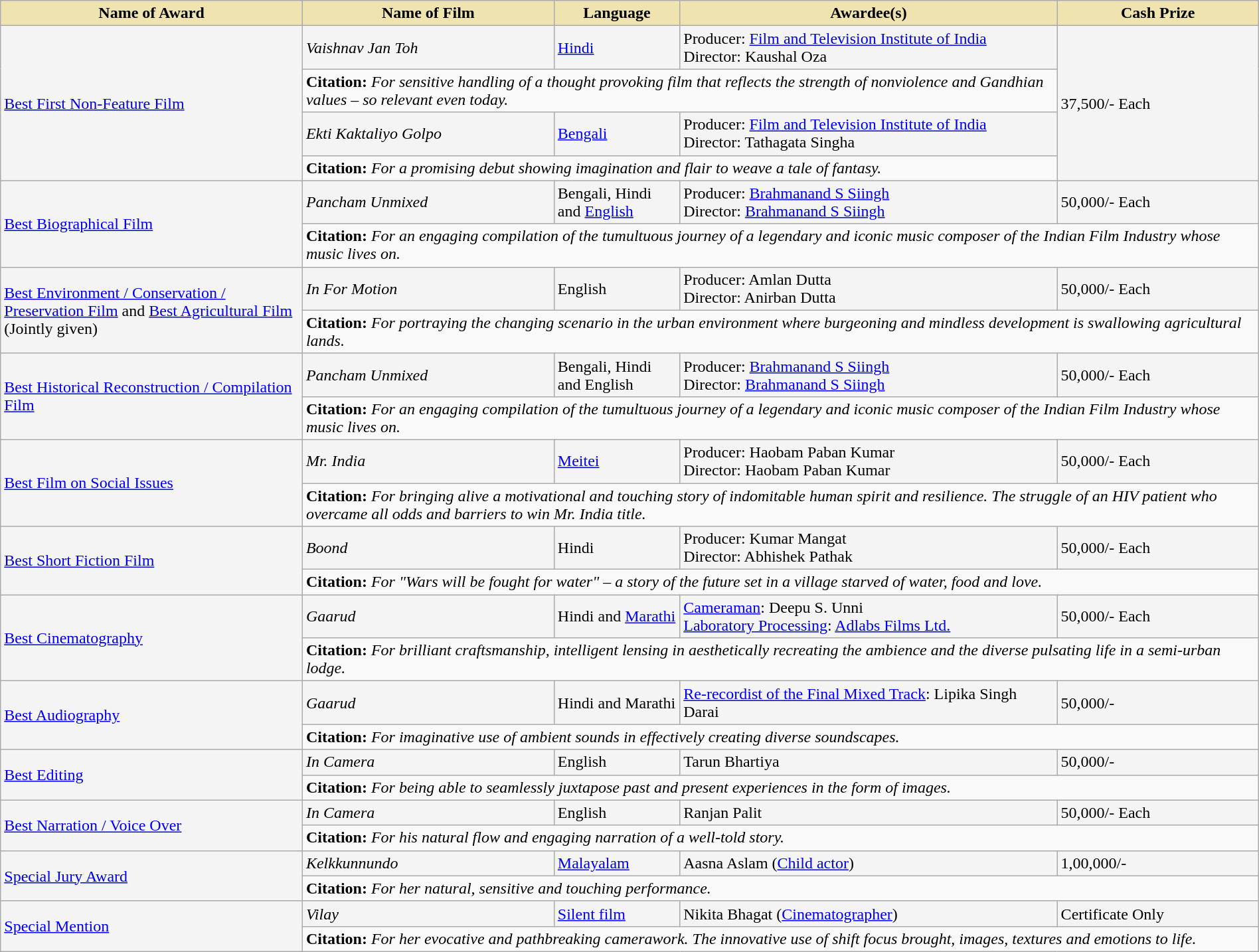<table class="wikitable" style="width:100%;">
<tr>
<th style="background-color:#EFE4B0;width:24%;">Name of Award</th>
<th style="background-color:#EFE4B0;width:20%;">Name of Film</th>
<th style="background-color:#EFE4B0;width:10%;">Language</th>
<th style="background-color:#EFE4B0;width:30%;">Awardee(s)</th>
<th style="background-color:#EFE4B0;width:16%;">Cash Prize</th>
</tr>
<tr style="background-color:#F4F4F4">
<td rowspan="4"><a href='#'>Best First Non-Feature Film</a></td>
<td><em>Vaishnav Jan Toh</em></td>
<td><a href='#'>Hindi</a></td>
<td>Producer: <a href='#'>Film and Television Institute of India</a><br>Director: Kaushal Oza</td>
<td rowspan="4"> 37,500/- Each</td>
</tr>
<tr style="background-color:#F9F9F9">
<td colspan="3"><strong>Citation:</strong> <em>For sensitive handling of a thought provoking film that reflects the strength of nonviolence and Gandhian values – so relevant even today.</em></td>
</tr>
<tr style="background-color:#F4F4F4">
<td><em>Ekti Kaktaliyo Golpo</em></td>
<td><a href='#'>Bengali</a></td>
<td>Producer: <a href='#'>Film and Television Institute of India</a><br>Director: Tathagata Singha</td>
</tr>
<tr style="background-color:#F9F9F9">
<td colspan="3"><strong>Citation:</strong> <em>For a promising debut showing imagination and flair to weave a tale of fantasy.</em></td>
</tr>
<tr style="background-color:#F4F4F4">
<td rowspan="2"><a href='#'>Best Biographical Film</a></td>
<td><em>Pancham Unmixed</em></td>
<td>Bengali, Hindi and <a href='#'>English</a></td>
<td>Producer: <a href='#'>Brahmanand S Siingh</a><br>Director: <a href='#'>Brahmanand S Siingh</a></td>
<td> 50,000/- Each</td>
</tr>
<tr style="background-color:#F9F9F9">
<td colspan="4"><strong>Citation:</strong> <em>For an engaging compilation of the tumultuous journey of a legendary and iconic music composer of the Indian Film Industry whose music lives on.</em></td>
</tr>
<tr style="background-color:#F4F4F4">
<td rowspan="2"><a href='#'>Best Environment / Conservation / Preservation Film</a> and <a href='#'>Best Agricultural Film</a> (Jointly given)</td>
<td><em>In For Motion</em></td>
<td>English</td>
<td>Producer: Amlan Dutta<br>Director: Anirban Dutta</td>
<td> 50,000/- Each</td>
</tr>
<tr style="background-color:#F9F9F9">
<td colspan="4"><strong>Citation:</strong> <em>For portraying the changing scenario in the urban environment where burgeoning and mindless development is swallowing agricultural lands.</em></td>
</tr>
<tr style="background-color:#F4F4F4">
<td rowspan="2"><a href='#'>Best Historical Reconstruction / Compilation Film</a></td>
<td><em>Pancham Unmixed</em></td>
<td>Bengali, Hindi and English</td>
<td>Producer: <a href='#'>Brahmanand S Siingh</a><br>Director: <a href='#'>Brahmanand S Siingh</a></td>
<td> 50,000/- Each</td>
</tr>
<tr style="background-color:#F9F9F9">
<td colspan="4"><strong>Citation:</strong> <em>For an engaging compilation of the tumultuous journey of a legendary and iconic music composer of the Indian Film Industry whose music lives on.</em></td>
</tr>
<tr style="background-color:#F4F4F4">
<td rowspan="2"><a href='#'>Best Film on Social Issues</a></td>
<td><em>Mr. India</em></td>
<td><a href='#'>Meitei</a></td>
<td>Producer: Haobam Paban Kumar<br>Director: Haobam Paban Kumar</td>
<td> 50,000/- Each</td>
</tr>
<tr style="background-color:#F9F9F9">
<td colspan="4"><strong>Citation:</strong> <em>For bringing alive a motivational and touching story of indomitable human spirit and resilience. The struggle of an HIV patient who overcame all odds and barriers to win Mr. India title.</em></td>
</tr>
<tr style="background-color:#F4F4F4">
<td rowspan="2"><a href='#'>Best Short Fiction Film</a></td>
<td><em>Boond</em></td>
<td>Hindi</td>
<td>Producer: Kumar Mangat<br>Director: Abhishek Pathak</td>
<td> 50,000/- Each</td>
</tr>
<tr style="background-color:#F9F9F9">
<td colspan="4"><strong>Citation:</strong> <em>For "Wars will be fought for water" – a story of the future set in a village starved of water, food and love.</em></td>
</tr>
<tr style="background-color:#F4F4F4">
<td rowspan="2"><a href='#'>Best Cinematography</a></td>
<td><em>Gaarud</em></td>
<td>Hindi and <a href='#'>Marathi</a></td>
<td><a href='#'>Cameraman</a>: Deepu S. Unni<br><a href='#'>Laboratory Processing</a>: <a href='#'>Adlabs Films Ltd.</a></td>
<td> 50,000/- Each</td>
</tr>
<tr style="background-color:#F9F9F9">
<td colspan="4"><strong>Citation:</strong> <em>For brilliant craftsmanship, intelligent lensing in aesthetically recreating the ambience and the diverse pulsating life in a semi-urban lodge.</em></td>
</tr>
<tr style="background-color:#F4F4F4">
<td rowspan="2"><a href='#'>Best Audiography</a></td>
<td><em>Gaarud</em></td>
<td>Hindi and Marathi</td>
<td><a href='#'>Re-recordist of the Final Mixed Track</a>: Lipika Singh Darai</td>
<td> 50,000/-</td>
</tr>
<tr style="background-color:#F9F9F9">
<td colspan="4"><strong>Citation:</strong> <em>For imaginative use of ambient sounds in effectively creating diverse soundscapes.</em></td>
</tr>
<tr style="background-color:#F4F4F4">
<td rowspan="2"><a href='#'>Best Editing</a></td>
<td><em>In Camera</em></td>
<td>English</td>
<td>Tarun Bhartiya</td>
<td> 50,000/-</td>
</tr>
<tr style="background-color:#F9F9F9">
<td colspan="4"><strong>Citation:</strong> <em>For being able to seamlessly juxtapose past and present experiences in the form of images.</em></td>
</tr>
<tr style="background-color:#F4F4F4">
<td rowspan="2"><a href='#'>Best Narration / Voice Over</a></td>
<td><em>In Camera</em></td>
<td>English</td>
<td>Ranjan Palit</td>
<td> 50,000/- Each</td>
</tr>
<tr style="background-color:#F9F9F9">
<td colspan="4"><strong>Citation:</strong> <em>For his natural flow and engaging narration of a well-told story.</em></td>
</tr>
<tr style="background-color:#F4F4F4">
<td rowspan="2"><a href='#'>Special Jury Award</a></td>
<td><em>Kelkkunnundo</em></td>
<td><a href='#'>Malayalam</a></td>
<td>Aasna Aslam (<a href='#'>Child actor</a>)</td>
<td> 1,00,000/-</td>
</tr>
<tr style="background-color:#F9F9F9">
<td colspan="4"><strong>Citation:</strong> <em>For her natural, sensitive and touching performance.</em></td>
</tr>
<tr style="background-color:#F4F4F4">
<td rowspan="2"><a href='#'>Special Mention</a></td>
<td><em>Vilay</em></td>
<td><a href='#'>Silent film</a></td>
<td>Nikita Bhagat (<a href='#'>Cinematographer</a>)</td>
<td>Certificate Only</td>
</tr>
<tr style="background-color:#F9F9F9">
<td colspan="4"><strong>Citation:</strong> <em>For her evocative and pathbreaking camerawork. The innovative use of shift focus brought, images, textures and emotions to life.</em></td>
</tr>
</table>
